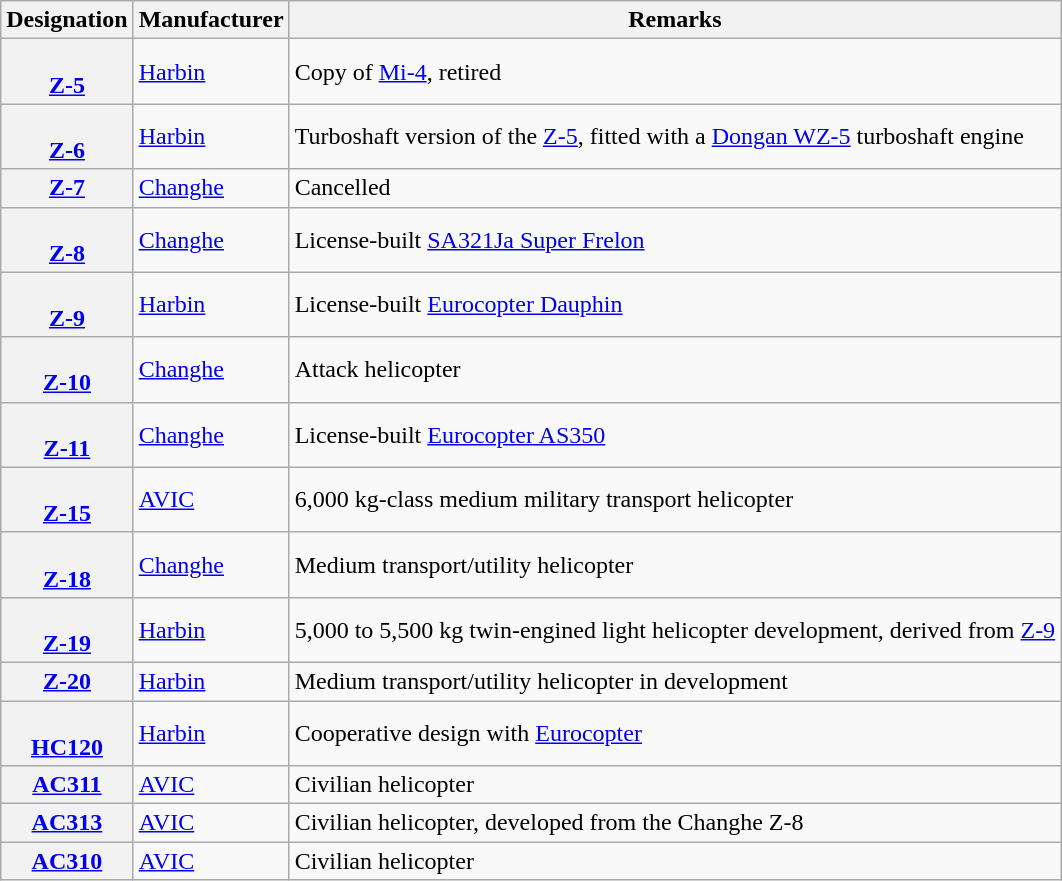<table class="wikitable">
<tr>
<th>Designation</th>
<th>Manufacturer</th>
<th>Remarks</th>
</tr>
<tr>
<th><br><a href='#'>Z-5</a></th>
<td><a href='#'>Harbin</a></td>
<td>Copy of <a href='#'>Mi-4</a>, retired</td>
</tr>
<tr>
<th><br><a href='#'>Z-6</a></th>
<td><a href='#'>Harbin</a></td>
<td>Turboshaft version of the <a href='#'>Z-5</a>, fitted with a <a href='#'>Dongan WZ-5</a> turboshaft engine</td>
</tr>
<tr>
<th><a href='#'>Z-7</a></th>
<td><a href='#'>Changhe</a></td>
<td>Cancelled</td>
</tr>
<tr>
<th><br><a href='#'>Z-8</a></th>
<td><a href='#'>Changhe</a></td>
<td>License-built <a href='#'>SA321Ja Super Frelon</a></td>
</tr>
<tr>
<th><br><a href='#'>Z-9</a></th>
<td><a href='#'>Harbin</a></td>
<td>License-built <a href='#'>Eurocopter Dauphin</a></td>
</tr>
<tr>
<th><br><a href='#'>Z-10</a></th>
<td><a href='#'>Changhe</a></td>
<td>Attack helicopter</td>
</tr>
<tr>
<th><br><a href='#'>Z-11</a></th>
<td><a href='#'>Changhe</a></td>
<td>License-built <a href='#'>Eurocopter AS350</a></td>
</tr>
<tr>
<th><br><a href='#'>Z-15</a></th>
<td><a href='#'>AVIC</a></td>
<td>6,000 kg-class medium military transport helicopter</td>
</tr>
<tr>
<th><br><a href='#'>Z-18</a></th>
<td><a href='#'>Changhe</a></td>
<td>Medium transport/utility helicopter</td>
</tr>
<tr>
<th><br><a href='#'>Z-19</a></th>
<td><a href='#'>Harbin</a></td>
<td>5,000 to 5,500 kg twin-engined light helicopter development, derived from <a href='#'>Z-9</a></td>
</tr>
<tr>
<th> <a href='#'>Z-20</a></th>
<td><a href='#'>Harbin</a></td>
<td>Medium transport/utility helicopter in development</td>
</tr>
<tr>
<th><br><a href='#'>HC120</a></th>
<td><a href='#'>Harbin</a></td>
<td>Cooperative design with <a href='#'>Eurocopter</a></td>
</tr>
<tr>
<th><a href='#'>AC311</a></th>
<td><a href='#'>AVIC</a></td>
<td>Civilian helicopter</td>
</tr>
<tr>
<th><a href='#'>AC313</a></th>
<td><a href='#'>AVIC</a></td>
<td>Civilian helicopter, developed from the Changhe Z-8</td>
</tr>
<tr>
<th><a href='#'>AC310</a></th>
<td><a href='#'>AVIC</a></td>
<td>Civilian helicopter</td>
</tr>
</table>
